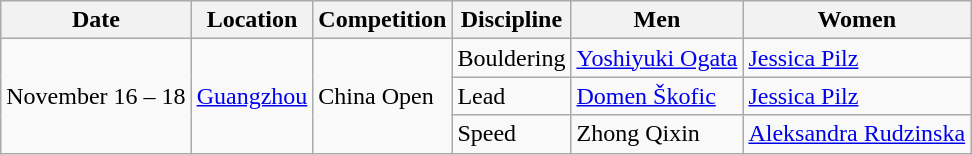<table class="wikitable">
<tr>
<th>Date</th>
<th>Location</th>
<th>Competition</th>
<th>Discipline</th>
<th>Men</th>
<th>Women</th>
</tr>
<tr>
<td rowspan="3">November 16 – 18</td>
<td rowspan="3"> <a href='#'>Guangzhou</a></td>
<td rowspan="3">China Open</td>
<td>Bouldering</td>
<td> <a href='#'>Yoshiyuki Ogata</a></td>
<td> <a href='#'>Jessica Pilz</a></td>
</tr>
<tr>
<td>Lead</td>
<td> <a href='#'>Domen Škofic</a></td>
<td> <a href='#'>Jessica Pilz</a></td>
</tr>
<tr>
<td>Speed</td>
<td> Zhong Qixin</td>
<td> <a href='#'>Aleksandra Rudzinska</a></td>
</tr>
</table>
